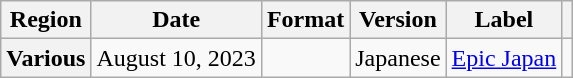<table class="wikitable plainrowheaders">
<tr>
<th scope="col">Region</th>
<th scope="col">Date</th>
<th scope="col">Format</th>
<th scope="col">Version</th>
<th scope="col">Label</th>
<th scope="col"></th>
</tr>
<tr>
<th scope="row">Various</th>
<td>August 10, 2023</td>
<td></td>
<td>Japanese</td>
<td><a href='#'>Epic Japan</a></td>
<td style="text-align:center"></td>
</tr>
</table>
